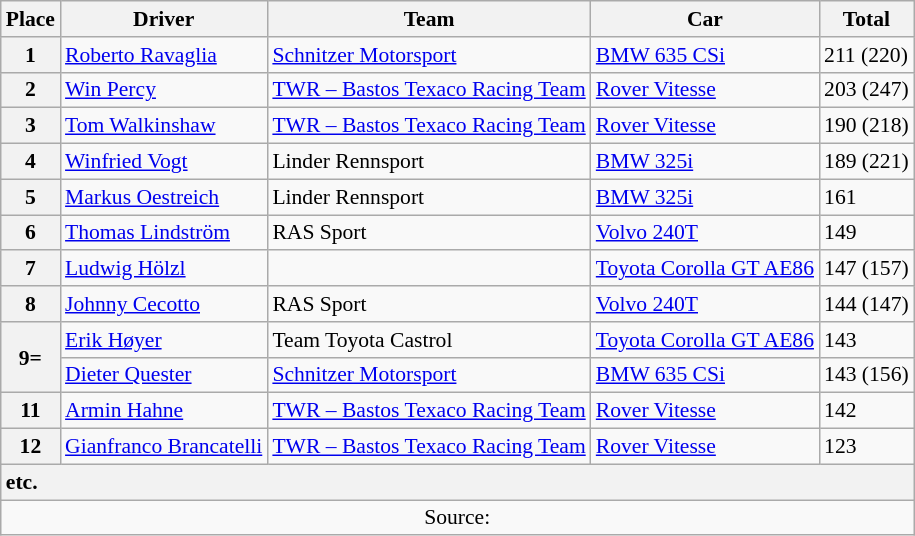<table class="wikitable" style="font-size: 90%;">
<tr>
<th>Place</th>
<th>Driver</th>
<th>Team</th>
<th>Car</th>
<th>Total</th>
</tr>
<tr>
<th>1</th>
<td> <a href='#'>Roberto Ravaglia</a></td>
<td><a href='#'>Schnitzer Motorsport</a></td>
<td><a href='#'>BMW 635 CSi</a></td>
<td>211 (220)</td>
</tr>
<tr>
<th>2</th>
<td> <a href='#'>Win Percy</a></td>
<td><a href='#'>TWR – Bastos Texaco Racing Team</a></td>
<td><a href='#'>Rover Vitesse</a></td>
<td>203 (247)</td>
</tr>
<tr>
<th>3</th>
<td> <a href='#'>Tom Walkinshaw</a></td>
<td><a href='#'>TWR – Bastos Texaco Racing Team</a></td>
<td><a href='#'>Rover Vitesse</a></td>
<td>190 (218)</td>
</tr>
<tr>
<th>4</th>
<td> <a href='#'>Winfried Vogt</a></td>
<td>Linder Rennsport</td>
<td><a href='#'>BMW 325i</a></td>
<td>189 (221)</td>
</tr>
<tr>
<th>5</th>
<td> <a href='#'>Markus Oestreich</a></td>
<td>Linder Rennsport</td>
<td><a href='#'>BMW 325i</a></td>
<td>161</td>
</tr>
<tr>
<th>6</th>
<td> <a href='#'>Thomas Lindström</a></td>
<td>RAS Sport</td>
<td><a href='#'>Volvo 240T</a></td>
<td>149</td>
</tr>
<tr>
<th>7</th>
<td> <a href='#'>Ludwig Hölzl</a></td>
<td></td>
<td><a href='#'>Toyota Corolla GT AE86</a></td>
<td>147 (157)</td>
</tr>
<tr>
<th>8</th>
<td> <a href='#'>Johnny Cecotto</a></td>
<td>RAS Sport</td>
<td><a href='#'>Volvo 240T</a></td>
<td>144 (147)</td>
</tr>
<tr>
<th rowspan=2>9=</th>
<td> <a href='#'>Erik Høyer</a></td>
<td>Team Toyota Castrol</td>
<td><a href='#'>Toyota Corolla GT AE86</a></td>
<td>143</td>
</tr>
<tr>
<td> <a href='#'>Dieter Quester</a></td>
<td><a href='#'>Schnitzer Motorsport</a></td>
<td><a href='#'>BMW 635 CSi</a></td>
<td>143 (156)</td>
</tr>
<tr>
<th>11</th>
<td> <a href='#'>Armin Hahne</a></td>
<td><a href='#'>TWR – Bastos Texaco Racing Team</a></td>
<td><a href='#'>Rover Vitesse</a></td>
<td>142</td>
</tr>
<tr>
<th>12</th>
<td> <a href='#'>Gianfranco Brancatelli</a></td>
<td><a href='#'>TWR – Bastos Texaco Racing Team</a></td>
<td><a href='#'>Rover Vitesse</a></td>
<td>123</td>
</tr>
<tr>
<th colspan=5 style="text-align:left;">etc.</th>
</tr>
<tr>
<td colspan="5" style="text-align:center;">Source:</td>
</tr>
</table>
